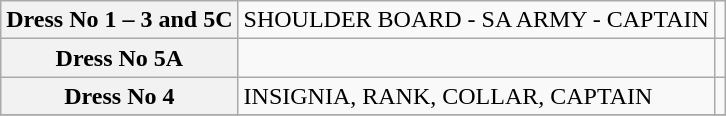<table class=wikitable style="text-align: left;">
<tr>
<th>Dress No 1 – 3 and 5C</th>
<td>SHOULDER BOARD - SA ARMY - CAPTAIN</td>
<td></td>
</tr>
<tr>
<th>Dress No 5A</th>
<td></td>
<td></td>
</tr>
<tr>
<th>Dress No 4</th>
<td>INSIGNIA, RANK, COLLAR, CAPTAIN</td>
<td></td>
</tr>
<tr>
</tr>
</table>
